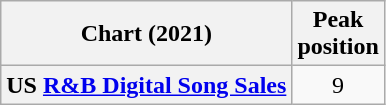<table class="wikitable sortable plainrowheaders" style="text-align:center">
<tr>
<th scope="col">Chart (2021)</th>
<th scope="col">Peak<br>position</th>
</tr>
<tr>
<th scope="row">US <a href='#'>R&B Digital Song Sales</a></th>
<td>9</td>
</tr>
</table>
